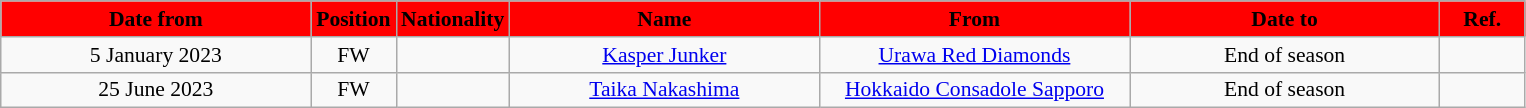<table class="wikitable" style="text-align:center; font-size:90%; ">
<tr>
<th style="background:#FF0000; color:#000000; width:200px;">Date from</th>
<th style="background:#FF0000; color:#000000; width:50px;">Position</th>
<th style="background:#FF0000; color:#000000; width:50px;">Nationality</th>
<th style="background:#FF0000; color:#000000; width:200px;">Name</th>
<th style="background:#FF0000; color:#000000; width:200px;">From</th>
<th style="background:#FF0000; color:#000000; width:200px;">Date to</th>
<th style="background:#FF0000; color:#000000; width:50px;">Ref.</th>
</tr>
<tr>
<td>5 January 2023</td>
<td>FW</td>
<td></td>
<td><a href='#'>Kasper Junker</a></td>
<td><a href='#'>Urawa Red Diamonds</a></td>
<td>End of season</td>
<td></td>
</tr>
<tr>
<td>25 June 2023</td>
<td>FW</td>
<td></td>
<td><a href='#'>Taika Nakashima</a></td>
<td><a href='#'>Hokkaido Consadole Sapporo</a></td>
<td>End of season</td>
<td></td>
</tr>
</table>
